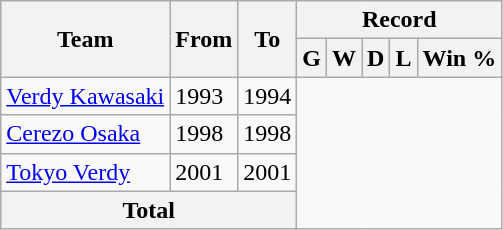<table class="wikitable" style="text-align: center">
<tr>
<th rowspan="2">Team</th>
<th rowspan="2">From</th>
<th rowspan="2">To</th>
<th colspan="5">Record</th>
</tr>
<tr>
<th>G</th>
<th>W</th>
<th>D</th>
<th>L</th>
<th>Win %</th>
</tr>
<tr>
<td align="left"><a href='#'>Verdy Kawasaki</a></td>
<td align="left">1993</td>
<td align="left">1994<br></td>
</tr>
<tr>
<td align="left"><a href='#'>Cerezo Osaka</a></td>
<td align="left">1998</td>
<td align="left">1998<br></td>
</tr>
<tr>
<td align="left"><a href='#'>Tokyo Verdy</a></td>
<td align="left">2001</td>
<td align="left">2001<br></td>
</tr>
<tr>
<th colspan="3">Total<br></th>
</tr>
</table>
